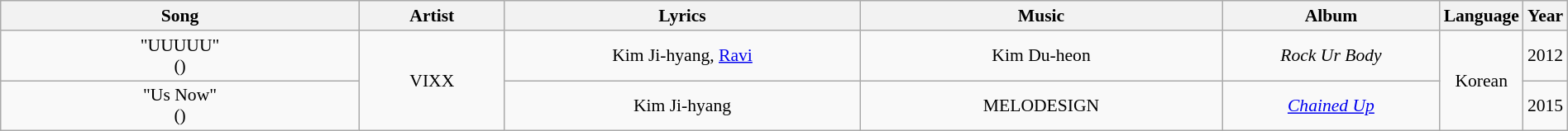<table class="wikitable sortable" style="margin:0.5em auto; clear:both; font-size:.9em; text-align:center; width:100%">
<tr>
<th style="width:25%">Song</th>
<th style="width:10%">Artist</th>
<th class="unsortable" style="width:25%">Lyrics</th>
<th class="unsortable" style="width:25%">Music</th>
<th style="width:25%">Album</th>
<th style="width:25%">Language</th>
<th style="width:25%">Year</th>
</tr>
<tr>
<td>"UUUUU"<br>()</td>
<td rowspan="2">VIXX</td>
<td>Kim Ji-hyang, <a href='#'>Ravi</a></td>
<td>Kim Du-heon</td>
<td><em>Rock Ur Body</em></td>
<td rowspan="2">Korean</td>
<td>2012</td>
</tr>
<tr>
<td>"Us Now"<br>()</td>
<td>Kim Ji-hyang</td>
<td>MELODESIGN</td>
<td><em><a href='#'>Chained Up</a></em></td>
<td>2015</td>
</tr>
</table>
